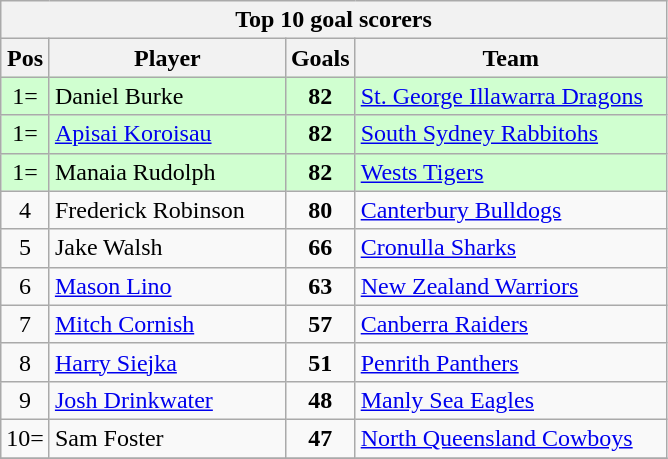<table class="wikitable" style="text-align:center;">
<tr>
<th colspan=9>Top 10 goal scorers</th>
</tr>
<tr>
<th style="width:20px;">Pos</th>
<th style="width:150px;">Player</th>
<th style="width:20px;">Goals</th>
<th style="width:200px;">Team</th>
</tr>
<tr bgcolor="#d0ffd0">
<td>1=</td>
<td style="text-align:left;">Daniel Burke</td>
<td><strong>82</strong></td>
<td style="text-align:left;"> <a href='#'>St. George Illawarra Dragons</a></td>
</tr>
<tr bgcolor="#d0ffd0">
<td>1=</td>
<td style="text-align:left;"><a href='#'>Apisai Koroisau</a></td>
<td><strong>82</strong></td>
<td style="text-align:left;"> <a href='#'>South Sydney Rabbitohs</a></td>
</tr>
<tr bgcolor="#d0ffd0">
<td>1=</td>
<td style="text-align:left;">Manaia Rudolph</td>
<td><strong>82</strong></td>
<td style="text-align:left;"> <a href='#'>Wests Tigers</a></td>
</tr>
<tr>
<td>4</td>
<td style="text-align:left;">Frederick Robinson</td>
<td><strong>80</strong></td>
<td style="text-align:left;"> <a href='#'>Canterbury Bulldogs</a></td>
</tr>
<tr>
<td>5</td>
<td style="text-align:left;">Jake Walsh</td>
<td><strong>66</strong></td>
<td style="text-align:left;"> <a href='#'>Cronulla Sharks</a></td>
</tr>
<tr>
<td>6</td>
<td style="text-align:left;"><a href='#'>Mason Lino</a></td>
<td><strong>63</strong></td>
<td style="text-align:left;"> <a href='#'>New Zealand Warriors</a></td>
</tr>
<tr>
<td>7</td>
<td style="text-align:left;"><a href='#'>Mitch Cornish</a></td>
<td><strong>57</strong></td>
<td style="text-align:left;"> <a href='#'>Canberra Raiders</a></td>
</tr>
<tr>
<td>8</td>
<td style="text-align:left;"><a href='#'>Harry Siejka</a></td>
<td><strong>51</strong></td>
<td style="text-align:left;"> <a href='#'>Penrith Panthers</a></td>
</tr>
<tr>
<td>9</td>
<td style="text-align:left;"><a href='#'>Josh Drinkwater</a></td>
<td><strong>48</strong></td>
<td style="text-align:left;"> <a href='#'>Manly Sea Eagles</a></td>
</tr>
<tr>
<td>10=</td>
<td style="text-align:left;">Sam Foster</td>
<td><strong>47</strong></td>
<td style="text-align:left;"> <a href='#'>North Queensland Cowboys</a></td>
</tr>
<tr>
</tr>
</table>
